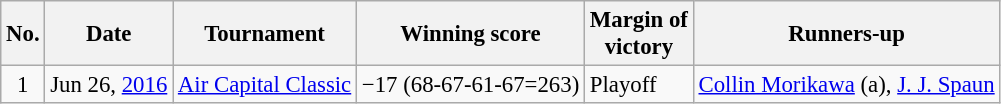<table class="wikitable" style="font-size:95%;">
<tr>
<th>No.</th>
<th>Date</th>
<th>Tournament</th>
<th>Winning score</th>
<th>Margin of<br>victory</th>
<th>Runners-up</th>
</tr>
<tr>
<td align=center>1</td>
<td align=right>Jun 26, <a href='#'>2016</a></td>
<td><a href='#'>Air Capital Classic</a></td>
<td>−17 (68-67-61-67=263)</td>
<td>Playoff</td>
<td> <a href='#'>Collin Morikawa</a> (a),  <a href='#'>J. J. Spaun</a></td>
</tr>
</table>
